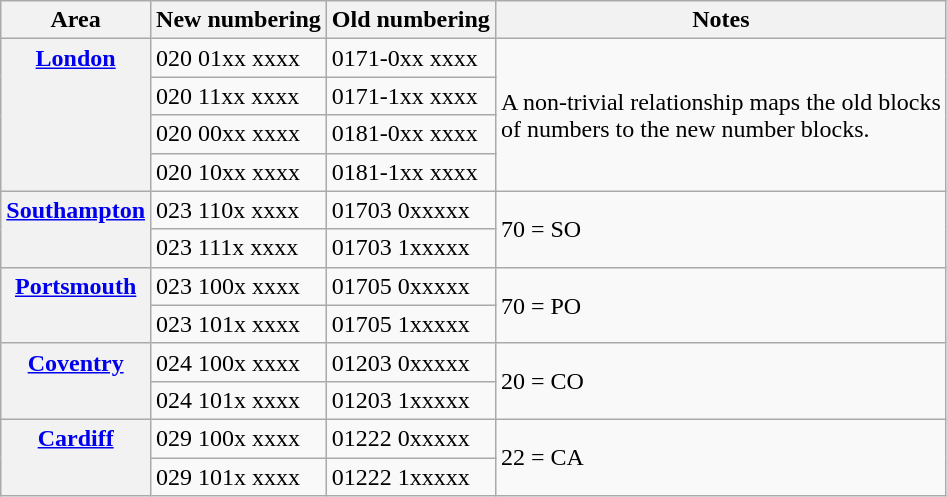<table class="wikitable" style="margin-left: 1.5em;">
<tr>
<th scope="col">Area</th>
<th scope="col">New numbering</th>
<th scope="col">Old numbering</th>
<th scope="col">Notes</th>
</tr>
<tr>
<th rowspan="4" scope="row" style="vertical-align: top;"><a href='#'>London</a></th>
<td>020 01xx xxxx</td>
<td>0171-0xx xxxx</td>
<td rowspan="4">A non-trivial relationship maps the old blocks<br>of numbers to the new number blocks.</td>
</tr>
<tr>
<td>020 11xx xxxx</td>
<td>0171-1xx xxxx</td>
</tr>
<tr>
<td>020 00xx xxxx</td>
<td>0181-0xx xxxx</td>
</tr>
<tr>
<td>020 10xx xxxx</td>
<td>0181-1xx xxxx</td>
</tr>
<tr>
<th rowspan="2" scope="row" style="vertical-align: top;"><a href='#'>Southampton</a></th>
<td>023 110x xxxx</td>
<td>01703 0xxxxx</td>
<td rowspan="2">70 = SO</td>
</tr>
<tr>
<td>023 111x xxxx</td>
<td>01703 1xxxxx</td>
</tr>
<tr>
<th rowspan="2" scope="row" style="vertical-align: top;"><a href='#'>Portsmouth</a></th>
<td>023 100x xxxx</td>
<td>01705 0xxxxx</td>
<td rowspan="2">70 = PO</td>
</tr>
<tr>
<td>023 101x xxxx</td>
<td>01705 1xxxxx</td>
</tr>
<tr>
<th rowspan="2" scope="row" style="vertical-align: top;"><a href='#'>Coventry</a></th>
<td>024 100x xxxx</td>
<td>01203 0xxxxx</td>
<td rowspan="2">20 = CO</td>
</tr>
<tr>
<td>024 101x xxxx</td>
<td>01203 1xxxxx</td>
</tr>
<tr>
<th rowspan="2" scope="row" style="vertical-align: top;"><a href='#'>Cardiff</a></th>
<td>029 100x xxxx</td>
<td>01222 0xxxxx</td>
<td rowspan="2">22 = CA</td>
</tr>
<tr>
<td>029 101x xxxx</td>
<td>01222 1xxxxx</td>
</tr>
</table>
